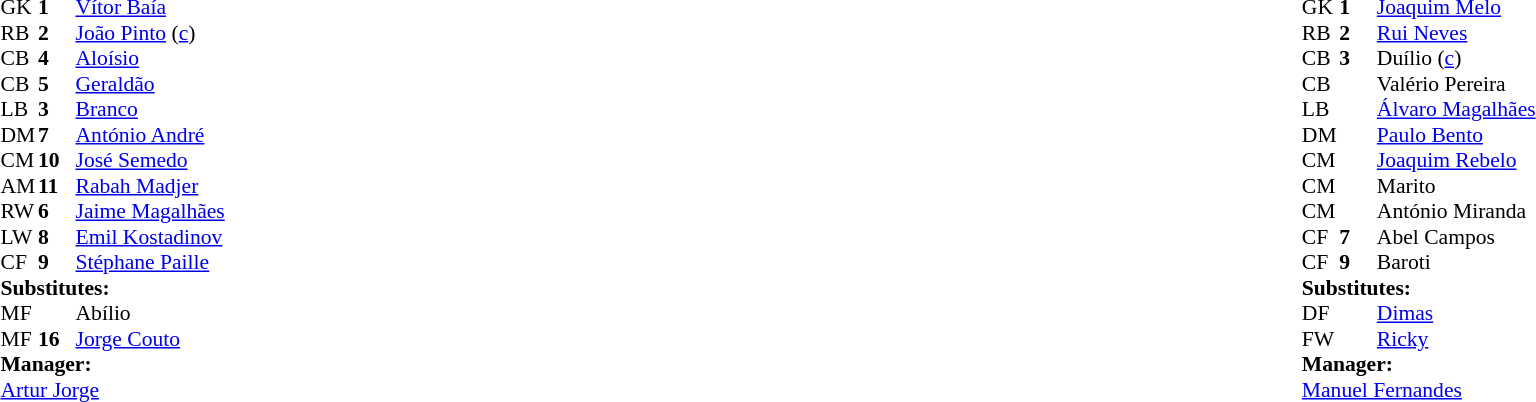<table width="100%">
<tr>
<td valign="top" width="50%"><br><table style="font-size: 90%" cellspacing="0" cellpadding="0">
<tr>
<td colspan="4"></td>
</tr>
<tr>
<th width=25></th>
<th width=25></th>
</tr>
<tr>
<td>GK</td>
<td><strong>1</strong></td>
<td> <a href='#'>Vítor Baía</a></td>
</tr>
<tr>
<td>RB</td>
<td><strong>2</strong></td>
<td> <a href='#'>João Pinto</a> (<a href='#'>c</a>)</td>
<td></td>
<td></td>
</tr>
<tr>
<td>CB</td>
<td><strong>4</strong></td>
<td> <a href='#'>Aloísio</a></td>
</tr>
<tr>
<td>CB</td>
<td><strong>5</strong></td>
<td> <a href='#'>Geraldão</a></td>
</tr>
<tr>
<td>LB</td>
<td><strong>3</strong></td>
<td> <a href='#'>Branco</a></td>
</tr>
<tr>
<td>DM</td>
<td><strong>7</strong></td>
<td> <a href='#'>António André</a></td>
</tr>
<tr>
<td>CM</td>
<td><strong>10</strong></td>
<td> <a href='#'>José Semedo</a></td>
</tr>
<tr>
<td>AM</td>
<td><strong>11</strong></td>
<td> <a href='#'>Rabah Madjer</a></td>
<td></td>
<td></td>
</tr>
<tr>
<td>RW</td>
<td><strong>6</strong></td>
<td> <a href='#'>Jaime Magalhães</a></td>
</tr>
<tr>
<td>LW</td>
<td><strong>8</strong></td>
<td> <a href='#'>Emil Kostadinov</a></td>
</tr>
<tr>
<td>CF</td>
<td><strong>9</strong></td>
<td> <a href='#'>Stéphane Paille</a></td>
</tr>
<tr>
<td colspan=3><strong>Substitutes:</strong></td>
</tr>
<tr>
<td>MF</td>
<td></td>
<td> Abílio</td>
<td></td>
<td></td>
</tr>
<tr>
<td>MF</td>
<td><strong>16</strong></td>
<td> <a href='#'>Jorge Couto</a></td>
<td></td>
<td></td>
</tr>
<tr>
<td colspan=3><strong>Manager:</strong></td>
</tr>
<tr>
<td colspan=4> <a href='#'>Artur Jorge</a></td>
</tr>
<tr>
</tr>
</table>
</td>
<td valign="top"></td>
<td valign="top" width="50%"><br><table style="font-size: 90%" cellspacing="0" cellpadding="0" align=center>
<tr>
<td colspan="4"></td>
</tr>
<tr>
<th width=25></th>
<th width=25></th>
</tr>
<tr>
<td>GK</td>
<td><strong>1</strong></td>
<td> <a href='#'>Joaquim Melo</a></td>
</tr>
<tr>
<td>RB</td>
<td><strong>2</strong></td>
<td> <a href='#'>Rui Neves</a></td>
</tr>
<tr>
<td>CB</td>
<td><strong>3</strong></td>
<td> Duílio (<a href='#'>c</a>)</td>
</tr>
<tr>
<td>CB</td>
<td></td>
<td> Valério Pereira</td>
</tr>
<tr>
<td>LB</td>
<td></td>
<td> <a href='#'>Álvaro Magalhães</a></td>
</tr>
<tr>
<td>DM</td>
<td></td>
<td> <a href='#'>Paulo Bento</a></td>
</tr>
<tr>
<td>CM</td>
<td></td>
<td> <a href='#'>Joaquim Rebelo</a></td>
</tr>
<tr>
<td>CM</td>
<td></td>
<td> Marito</td>
</tr>
<tr>
<td>CM</td>
<td></td>
<td> António Miranda</td>
<td></td>
<td></td>
</tr>
<tr>
<td>CF</td>
<td><strong>7</strong></td>
<td> Abel Campos</td>
<td></td>
<td></td>
</tr>
<tr>
<td>CF</td>
<td><strong>9</strong></td>
<td> Baroti</td>
<td></td>
<td></td>
</tr>
<tr>
<td colspan=3><strong>Substitutes:</strong></td>
</tr>
<tr>
<td>DF</td>
<td></td>
<td> <a href='#'>Dimas</a></td>
<td></td>
<td></td>
</tr>
<tr>
<td>FW</td>
<td></td>
<td> <a href='#'>Ricky</a></td>
<td></td>
<td></td>
</tr>
<tr>
<td colspan=3><strong>Manager:</strong></td>
</tr>
<tr>
<td colspan=4> <a href='#'>Manuel Fernandes</a></td>
</tr>
</table>
</td>
</tr>
</table>
